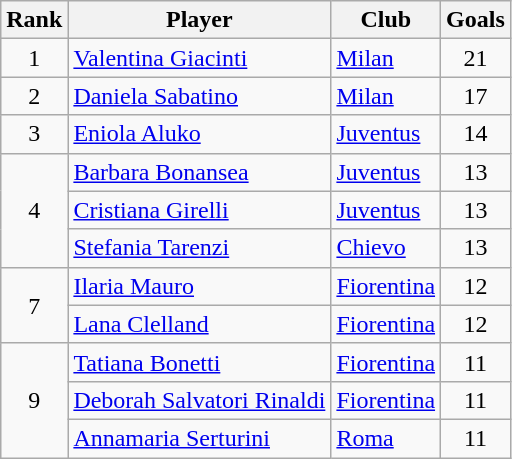<table class="wikitable" style="text-align:center">
<tr>
<th>Rank</th>
<th>Player</th>
<th>Club</th>
<th>Goals</th>
</tr>
<tr>
<td>1</td>
<td align="left"> <a href='#'>Valentina Giacinti</a></td>
<td align="left"><a href='#'>Milan</a></td>
<td>21</td>
</tr>
<tr>
<td>2</td>
<td align="left"> <a href='#'>Daniela Sabatino</a></td>
<td align="left"><a href='#'>Milan</a></td>
<td>17</td>
</tr>
<tr>
<td>3</td>
<td align="left"> <a href='#'>Eniola Aluko</a></td>
<td align="left"><a href='#'>Juventus</a></td>
<td>14</td>
</tr>
<tr>
<td rowspan=3>4</td>
<td align="left"> <a href='#'>Barbara Bonansea</a></td>
<td align="left"><a href='#'>Juventus</a></td>
<td>13</td>
</tr>
<tr>
<td align="left"> <a href='#'>Cristiana Girelli</a></td>
<td align="left"><a href='#'>Juventus</a></td>
<td>13</td>
</tr>
<tr>
<td align="left"> <a href='#'>Stefania Tarenzi</a></td>
<td align="left"><a href='#'>Chievo</a></td>
<td>13</td>
</tr>
<tr>
<td rowspan=2>7</td>
<td align="left"> <a href='#'>Ilaria Mauro</a></td>
<td align="left"><a href='#'>Fiorentina</a></td>
<td>12</td>
</tr>
<tr>
<td align="left"> <a href='#'>Lana Clelland</a></td>
<td align="left"><a href='#'>Fiorentina</a></td>
<td>12</td>
</tr>
<tr>
<td rowspan=3>9</td>
<td align="left"> <a href='#'>Tatiana Bonetti</a></td>
<td align="left"><a href='#'>Fiorentina</a></td>
<td>11</td>
</tr>
<tr>
<td align="left"> <a href='#'>Deborah Salvatori Rinaldi</a></td>
<td align="left"><a href='#'>Fiorentina</a></td>
<td>11</td>
</tr>
<tr>
<td align="left"> <a href='#'>Annamaria Serturini</a></td>
<td align="left"><a href='#'>Roma</a></td>
<td>11</td>
</tr>
</table>
